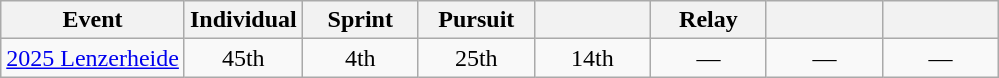<table class="wikitable" style="text-align: center;">
<tr ">
<th>Event</th>
<th style="width:70px;">Individual</th>
<th style="width:70px;">Sprint</th>
<th style="width:70px;">Pursuit</th>
<th style="width:70px;"></th>
<th style="width:70px;">Relay</th>
<th style="width:70px;"></th>
<th style="width:70px;"></th>
</tr>
<tr>
<td align=left> <a href='#'>2025 Lenzerheide</a></td>
<td>45th</td>
<td>4th</td>
<td>25th</td>
<td>14th</td>
<td>—</td>
<td>—</td>
<td>—</td>
</tr>
</table>
